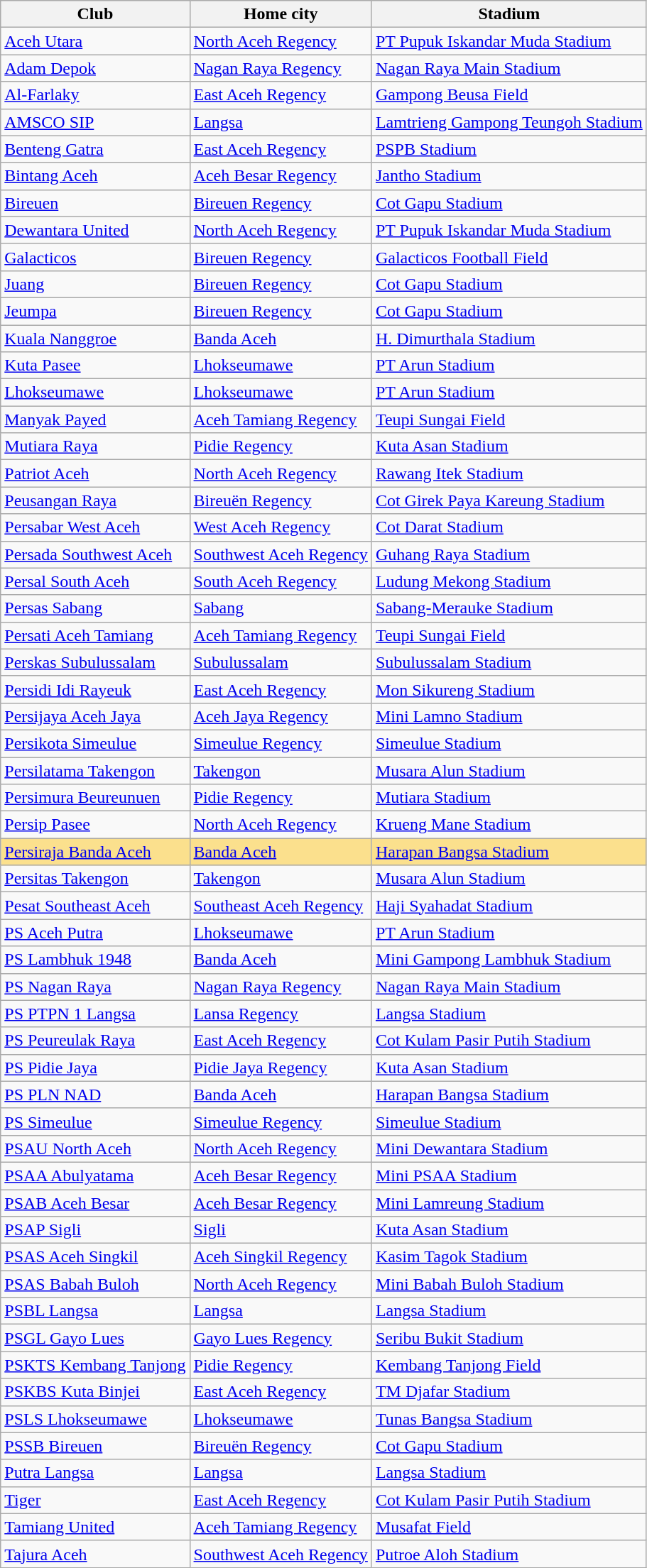<table class="wikitable sortable">
<tr>
<th>Club</th>
<th>Home city</th>
<th>Stadium</th>
</tr>
<tr>
<td><a href='#'>Aceh Utara</a></td>
<td><a href='#'>North Aceh Regency</a></td>
<td><a href='#'>PT Pupuk Iskandar Muda Stadium</a></td>
</tr>
<tr>
<td><a href='#'>Adam Depok</a></td>
<td><a href='#'>Nagan Raya Regency</a></td>
<td><a href='#'>Nagan Raya Main Stadium</a></td>
</tr>
<tr>
<td><a href='#'>Al-Farlaky</a></td>
<td><a href='#'>East Aceh Regency</a></td>
<td><a href='#'>Gampong Beusa Field</a></td>
</tr>
<tr>
<td><a href='#'>AMSCO SIP</a></td>
<td><a href='#'>Langsa</a></td>
<td><a href='#'>Lamtrieng Gampong Teungoh Stadium</a></td>
</tr>
<tr>
<td><a href='#'>Benteng Gatra</a></td>
<td><a href='#'>East Aceh Regency</a></td>
<td><a href='#'>PSPB Stadium</a></td>
</tr>
<tr>
<td><a href='#'>Bintang Aceh</a></td>
<td><a href='#'>Aceh Besar Regency</a></td>
<td><a href='#'>Jantho Stadium</a></td>
</tr>
<tr>
<td><a href='#'>Bireuen</a></td>
<td><a href='#'>Bireuen Regency</a></td>
<td><a href='#'>Cot Gapu Stadium</a></td>
</tr>
<tr>
<td><a href='#'>Dewantara United</a></td>
<td><a href='#'>North Aceh Regency</a></td>
<td><a href='#'>PT Pupuk Iskandar Muda Stadium</a></td>
</tr>
<tr>
<td><a href='#'>Galacticos</a></td>
<td><a href='#'>Bireuen Regency</a></td>
<td><a href='#'>Galacticos Football Field</a></td>
</tr>
<tr>
<td><a href='#'>Juang</a></td>
<td><a href='#'>Bireuen Regency</a></td>
<td><a href='#'>Cot Gapu Stadium</a></td>
</tr>
<tr>
<td><a href='#'>Jeumpa</a></td>
<td><a href='#'>Bireuen Regency</a></td>
<td><a href='#'>Cot Gapu Stadium</a></td>
</tr>
<tr>
<td><a href='#'>Kuala Nanggroe</a></td>
<td><a href='#'>Banda Aceh</a></td>
<td><a href='#'>H. Dimurthala Stadium</a></td>
</tr>
<tr>
<td><a href='#'>Kuta Pasee</a></td>
<td><a href='#'>Lhokseumawe</a></td>
<td><a href='#'>PT Arun Stadium</a></td>
</tr>
<tr>
<td><a href='#'>Lhokseumawe</a></td>
<td><a href='#'>Lhokseumawe</a></td>
<td><a href='#'>PT Arun Stadium</a></td>
</tr>
<tr>
<td><a href='#'>Manyak Payed</a></td>
<td><a href='#'>Aceh Tamiang Regency</a></td>
<td><a href='#'>Teupi Sungai Field</a></td>
</tr>
<tr>
<td><a href='#'>Mutiara Raya</a></td>
<td><a href='#'>Pidie Regency</a></td>
<td><a href='#'>Kuta Asan Stadium</a></td>
</tr>
<tr>
<td><a href='#'>Patriot Aceh</a></td>
<td><a href='#'>North Aceh Regency</a></td>
<td><a href='#'>Rawang Itek Stadium</a></td>
</tr>
<tr>
<td><a href='#'>Peusangan Raya</a></td>
<td><a href='#'>Bireuën Regency</a></td>
<td><a href='#'>Cot Girek Paya Kareung Stadium</a></td>
</tr>
<tr>
<td><a href='#'>Persabar West Aceh</a></td>
<td><a href='#'>West Aceh Regency</a></td>
<td><a href='#'>Cot Darat Stadium</a></td>
</tr>
<tr>
<td><a href='#'>Persada Southwest Aceh</a></td>
<td><a href='#'>Southwest Aceh Regency</a></td>
<td><a href='#'>Guhang Raya Stadium</a></td>
</tr>
<tr>
<td><a href='#'>Persal South Aceh</a></td>
<td><a href='#'>South Aceh Regency</a></td>
<td><a href='#'>Ludung Mekong Stadium</a></td>
</tr>
<tr>
<td><a href='#'>Persas Sabang</a></td>
<td><a href='#'>Sabang</a></td>
<td><a href='#'>Sabang-Merauke Stadium</a></td>
</tr>
<tr>
<td><a href='#'>Persati Aceh Tamiang</a></td>
<td><a href='#'>Aceh Tamiang Regency</a></td>
<td><a href='#'>Teupi Sungai Field</a></td>
</tr>
<tr>
<td><a href='#'>Perskas Subulussalam</a></td>
<td><a href='#'>Subulussalam</a></td>
<td><a href='#'>Subulussalam Stadium</a></td>
</tr>
<tr>
<td><a href='#'>Persidi Idi Rayeuk</a></td>
<td><a href='#'>East Aceh Regency</a></td>
<td><a href='#'>Mon Sikureng Stadium</a></td>
</tr>
<tr>
<td><a href='#'>Persijaya Aceh Jaya</a></td>
<td><a href='#'>Aceh Jaya Regency</a></td>
<td><a href='#'>Mini Lamno Stadium</a></td>
</tr>
<tr>
<td><a href='#'>Persikota Simeulue</a></td>
<td><a href='#'>Simeulue Regency</a></td>
<td><a href='#'>Simeulue Stadium</a></td>
</tr>
<tr>
<td><a href='#'>Persilatama Takengon</a></td>
<td><a href='#'>Takengon</a></td>
<td><a href='#'>Musara Alun Stadium</a></td>
</tr>
<tr>
<td><a href='#'>Persimura Beureunuen</a></td>
<td><a href='#'>Pidie Regency</a></td>
<td><a href='#'>Mutiara Stadium</a></td>
</tr>
<tr>
<td><a href='#'>Persip Pasee</a></td>
<td><a href='#'>North Aceh Regency</a></td>
<td><a href='#'>Krueng Mane Stadium</a></td>
</tr>
<tr style="background:#fbe08d">
<td><a href='#'>Persiraja Banda Aceh</a></td>
<td><a href='#'>Banda Aceh</a></td>
<td><a href='#'>Harapan Bangsa Stadium</a></td>
</tr>
<tr>
<td><a href='#'>Persitas Takengon</a></td>
<td><a href='#'>Takengon</a></td>
<td><a href='#'>Musara Alun Stadium</a></td>
</tr>
<tr>
<td><a href='#'>Pesat Southeast Aceh</a></td>
<td><a href='#'>Southeast Aceh Regency</a></td>
<td><a href='#'>Haji Syahadat Stadium</a></td>
</tr>
<tr>
<td><a href='#'>PS Aceh Putra</a></td>
<td><a href='#'>Lhokseumawe</a></td>
<td><a href='#'>PT Arun Stadium</a></td>
</tr>
<tr>
<td><a href='#'>PS Lambhuk 1948</a></td>
<td><a href='#'>Banda Aceh</a></td>
<td><a href='#'>Mini Gampong Lambhuk Stadium</a></td>
</tr>
<tr>
<td><a href='#'>PS Nagan Raya</a></td>
<td><a href='#'>Nagan Raya Regency</a></td>
<td><a href='#'>Nagan Raya Main Stadium</a></td>
</tr>
<tr>
<td><a href='#'>PS PTPN 1 Langsa</a></td>
<td><a href='#'>Lansa Regency</a></td>
<td><a href='#'>Langsa Stadium</a></td>
</tr>
<tr>
<td><a href='#'>PS Peureulak Raya</a></td>
<td><a href='#'>East Aceh Regency</a></td>
<td><a href='#'>Cot Kulam Pasir Putih Stadium</a></td>
</tr>
<tr>
<td><a href='#'>PS Pidie Jaya</a></td>
<td><a href='#'>Pidie Jaya Regency</a></td>
<td><a href='#'>Kuta Asan Stadium</a></td>
</tr>
<tr>
<td><a href='#'>PS PLN NAD</a></td>
<td><a href='#'>Banda Aceh</a></td>
<td><a href='#'>Harapan Bangsa Stadium</a></td>
</tr>
<tr>
<td><a href='#'>PS Simeulue</a></td>
<td><a href='#'>Simeulue Regency</a></td>
<td><a href='#'>Simeulue Stadium</a></td>
</tr>
<tr>
<td><a href='#'>PSAU North Aceh</a></td>
<td><a href='#'>North Aceh Regency</a></td>
<td><a href='#'>Mini Dewantara Stadium</a></td>
</tr>
<tr>
<td><a href='#'>PSAA Abulyatama</a></td>
<td><a href='#'>Aceh Besar Regency</a></td>
<td><a href='#'>Mini PSAA Stadium</a></td>
</tr>
<tr>
<td><a href='#'>PSAB Aceh Besar</a></td>
<td><a href='#'>Aceh Besar Regency</a></td>
<td><a href='#'>Mini Lamreung Stadium</a></td>
</tr>
<tr>
<td><a href='#'>PSAP Sigli</a></td>
<td><a href='#'>Sigli</a></td>
<td><a href='#'>Kuta Asan Stadium</a></td>
</tr>
<tr>
<td><a href='#'>PSAS Aceh Singkil</a></td>
<td><a href='#'>Aceh Singkil Regency</a></td>
<td><a href='#'>Kasim Tagok Stadium</a></td>
</tr>
<tr>
<td><a href='#'>PSAS Babah Buloh</a></td>
<td><a href='#'>North Aceh Regency</a></td>
<td><a href='#'>Mini Babah Buloh Stadium</a></td>
</tr>
<tr>
<td><a href='#'>PSBL Langsa</a></td>
<td><a href='#'>Langsa</a></td>
<td><a href='#'>Langsa Stadium</a></td>
</tr>
<tr>
<td><a href='#'>PSGL Gayo Lues</a></td>
<td><a href='#'>Gayo Lues Regency</a></td>
<td><a href='#'>Seribu Bukit Stadium</a></td>
</tr>
<tr>
<td><a href='#'>PSKTS Kembang Tanjong</a></td>
<td><a href='#'>Pidie Regency</a></td>
<td><a href='#'>Kembang Tanjong Field</a></td>
</tr>
<tr>
<td><a href='#'>PSKBS Kuta Binjei</a></td>
<td><a href='#'>East Aceh Regency</a></td>
<td><a href='#'>TM Djafar Stadium</a></td>
</tr>
<tr>
<td><a href='#'>PSLS Lhokseumawe</a></td>
<td><a href='#'>Lhokseumawe</a></td>
<td><a href='#'>Tunas Bangsa Stadium</a></td>
</tr>
<tr>
<td><a href='#'>PSSB Bireuen</a></td>
<td><a href='#'>Bireuën Regency</a></td>
<td><a href='#'>Cot Gapu Stadium</a></td>
</tr>
<tr>
<td><a href='#'>Putra Langsa</a></td>
<td><a href='#'>Langsa</a></td>
<td><a href='#'>Langsa Stadium</a></td>
</tr>
<tr>
<td><a href='#'>Tiger</a></td>
<td><a href='#'>East Aceh Regency</a></td>
<td><a href='#'>Cot Kulam Pasir Putih Stadium</a></td>
</tr>
<tr>
<td><a href='#'>Tamiang United</a></td>
<td><a href='#'>Aceh Tamiang Regency</a></td>
<td><a href='#'>Musafat Field</a></td>
</tr>
<tr>
<td><a href='#'>Tajura Aceh</a></td>
<td><a href='#'>Southwest Aceh Regency</a></td>
<td><a href='#'>Putroe Aloh Stadium</a></td>
</tr>
</table>
